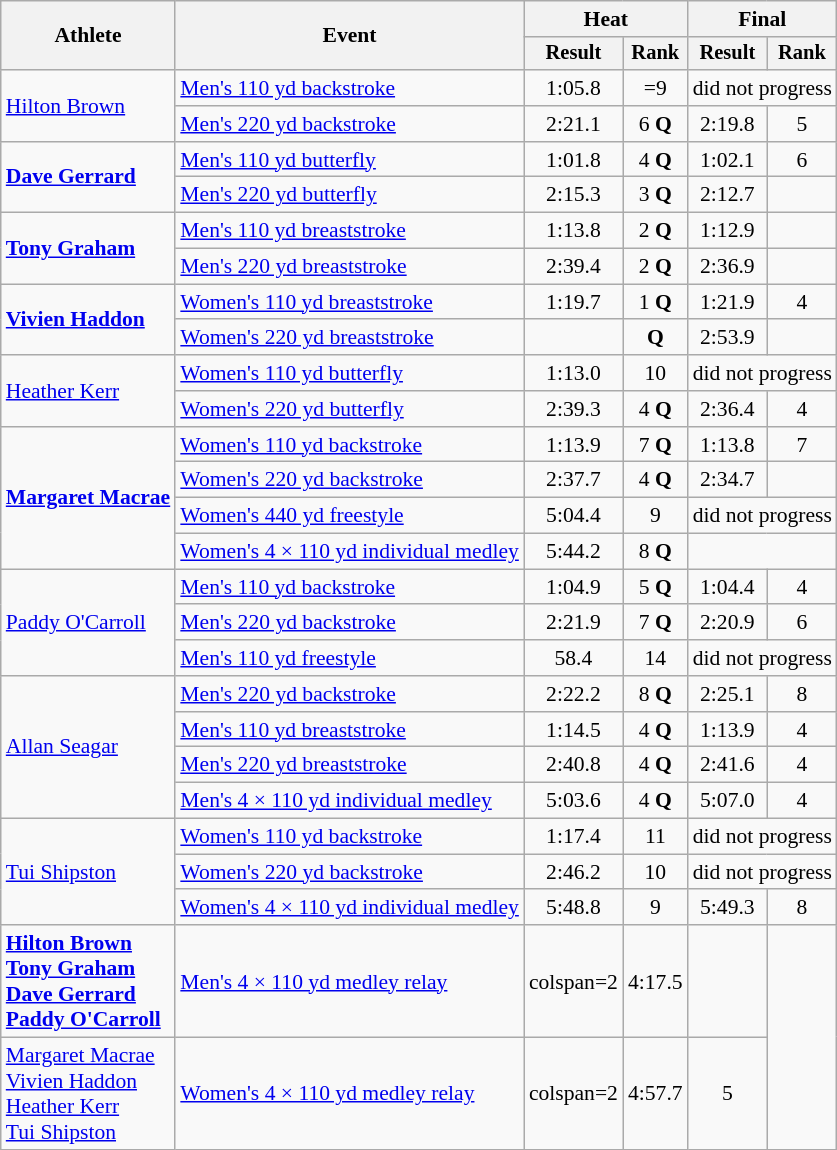<table class=wikitable style=font-size:90%>
<tr>
<th rowspan=2>Athlete</th>
<th rowspan=2>Event</th>
<th colspan=2>Heat</th>
<th colspan=2>Final</th>
</tr>
<tr style=font-size:95%>
<th>Result</th>
<th>Rank</th>
<th>Result</th>
<th>Rank</th>
</tr>
<tr align=center>
<td align=left rowspan=2><a href='#'>Hilton Brown</a></td>
<td align=left><a href='#'>Men's 110 yd backstroke</a></td>
<td>1:05.8</td>
<td>=9</td>
<td colspan=2>did not progress</td>
</tr>
<tr align=center>
<td align=left><a href='#'>Men's 220 yd backstroke</a></td>
<td>2:21.1</td>
<td>6 <strong>Q</strong></td>
<td>2:19.8</td>
<td>5</td>
</tr>
<tr align=center>
<td align=left rowspan=2><strong><a href='#'>Dave Gerrard</a></strong></td>
<td align=left><a href='#'>Men's 110 yd butterfly</a></td>
<td>1:01.8</td>
<td>4 <strong>Q</strong></td>
<td>1:02.1</td>
<td>6</td>
</tr>
<tr align=center>
<td align=left><a href='#'>Men's 220 yd butterfly</a></td>
<td>2:15.3</td>
<td>3 <strong>Q</strong></td>
<td>2:12.7</td>
<td></td>
</tr>
<tr align=center>
<td align=left rowspan=2><strong><a href='#'>Tony Graham</a></strong></td>
<td align=left><a href='#'>Men's 110 yd breaststroke</a></td>
<td>1:13.8</td>
<td>2 <strong>Q</strong></td>
<td>1:12.9</td>
<td></td>
</tr>
<tr align=center>
<td align=left><a href='#'>Men's 220 yd breaststroke</a></td>
<td>2:39.4</td>
<td>2 <strong>Q</strong></td>
<td>2:36.9</td>
<td></td>
</tr>
<tr align=center>
<td align=left rowspan=2><strong><a href='#'>Vivien Haddon</a></strong></td>
<td align=left><a href='#'>Women's 110 yd breaststroke</a></td>
<td>1:19.7 </td>
<td>1 <strong>Q</strong></td>
<td>1:21.9</td>
<td>4</td>
</tr>
<tr align=center>
<td align=left><a href='#'>Women's 220 yd breaststroke</a></td>
<td></td>
<td><strong>Q</strong></td>
<td>2:53.9</td>
<td></td>
</tr>
<tr align=center>
<td align=left rowspan=2><a href='#'>Heather Kerr</a></td>
<td align=left><a href='#'>Women's 110 yd butterfly</a></td>
<td>1:13.0</td>
<td>10</td>
<td colspan=2>did not progress</td>
</tr>
<tr align=center>
<td align=left><a href='#'>Women's 220 yd butterfly</a></td>
<td>2:39.3</td>
<td>4 <strong>Q</strong></td>
<td>2:36.4</td>
<td>4</td>
</tr>
<tr align=center>
<td align=left rowspan=4><strong><a href='#'>Margaret Macrae</a></strong></td>
<td align=left><a href='#'>Women's 110 yd backstroke</a></td>
<td>1:13.9</td>
<td>7 <strong>Q</strong></td>
<td>1:13.8</td>
<td>7</td>
</tr>
<tr align=center>
<td align=left><a href='#'>Women's 220 yd backstroke</a></td>
<td>2:37.7</td>
<td>4 <strong>Q</strong></td>
<td>2:34.7</td>
<td></td>
</tr>
<tr align=center>
<td align=left><a href='#'>Women's 440 yd freestyle</a></td>
<td>5:04.4</td>
<td>9</td>
<td colspan=2>did not progress</td>
</tr>
<tr align=center>
<td align=left><a href='#'>Women's 4 × 110 yd individual medley</a></td>
<td>5:44.2</td>
<td>8 <strong>Q</strong></td>
<td colspan=2></td>
</tr>
<tr align=center>
<td align=left rowspan=3><a href='#'>Paddy O'Carroll</a></td>
<td align=left><a href='#'>Men's 110 yd backstroke</a></td>
<td>1:04.9</td>
<td>5 <strong>Q</strong></td>
<td>1:04.4</td>
<td>4</td>
</tr>
<tr align=center>
<td align=left><a href='#'>Men's 220 yd backstroke</a></td>
<td>2:21.9</td>
<td>7 <strong>Q</strong></td>
<td>2:20.9</td>
<td>6</td>
</tr>
<tr align=center>
<td align=left><a href='#'>Men's 110 yd freestyle</a></td>
<td>58.4</td>
<td>14</td>
<td colspan=2>did not progress</td>
</tr>
<tr align=center>
<td align=left rowspan=4><a href='#'>Allan Seagar</a></td>
<td align=left><a href='#'>Men's 220 yd backstroke</a></td>
<td>2:22.2</td>
<td>8 <strong>Q</strong></td>
<td>2:25.1</td>
<td>8</td>
</tr>
<tr align=center>
<td align=left><a href='#'>Men's 110 yd breaststroke</a></td>
<td>1:14.5</td>
<td>4 <strong>Q</strong></td>
<td>1:13.9</td>
<td>4</td>
</tr>
<tr align=center>
<td align=left><a href='#'>Men's 220 yd breaststroke</a></td>
<td>2:40.8</td>
<td>4 <strong>Q</strong></td>
<td>2:41.6</td>
<td>4</td>
</tr>
<tr align=center>
<td align=left><a href='#'>Men's 4 × 110 yd individual medley</a></td>
<td>5:03.6</td>
<td>4 <strong>Q</strong></td>
<td>5:07.0</td>
<td>4</td>
</tr>
<tr align=center>
<td align=left rowspan=3><a href='#'>Tui Shipston</a></td>
<td align=left><a href='#'>Women's 110 yd backstroke</a></td>
<td>1:17.4</td>
<td>11</td>
<td colspan=2>did not progress</td>
</tr>
<tr align=center>
<td align=left><a href='#'>Women's 220 yd backstroke</a></td>
<td>2:46.2</td>
<td>10</td>
<td colspan=2>did not progress</td>
</tr>
<tr align=center>
<td align=left><a href='#'>Women's 4 × 110 yd individual medley</a></td>
<td>5:48.8</td>
<td>9</td>
<td>5:49.3</td>
<td>8</td>
</tr>
<tr align=center>
<td align=left><strong><a href='#'>Hilton Brown</a><br><a href='#'>Tony Graham</a><br><a href='#'>Dave Gerrard</a><br><a href='#'>Paddy O'Carroll</a></strong></td>
<td align=left><a href='#'>Men's 4 × 110 yd medley relay</a></td>
<td>colspan=2 </td>
<td>4:17.5</td>
<td></td>
</tr>
<tr align=center>
<td align=left><a href='#'>Margaret Macrae</a><br><a href='#'>Vivien Haddon</a><br><a href='#'>Heather Kerr</a><br><a href='#'>Tui Shipston</a></td>
<td align=left><a href='#'>Women's 4 × 110 yd medley relay</a></td>
<td>colspan=2 </td>
<td>4:57.7</td>
<td>5</td>
</tr>
</table>
